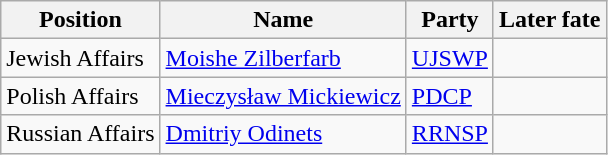<table class="wikitable">
<tr>
<th>Position</th>
<th>Name</th>
<th>Party</th>
<th>Later fate</th>
</tr>
<tr>
<td>Jewish Affairs</td>
<td><a href='#'>Moishe Zilberfarb</a></td>
<td><a href='#'>UJSWP</a></td>
<td></td>
</tr>
<tr>
<td>Polish Affairs</td>
<td><a href='#'>Mieczysław Mickiewicz</a></td>
<td><a href='#'>PDCP</a></td>
<td></td>
</tr>
<tr>
<td>Russian Affairs</td>
<td><a href='#'>Dmitriy Odinets</a></td>
<td><a href='#'>RRNSP</a></td>
<td></td>
</tr>
</table>
